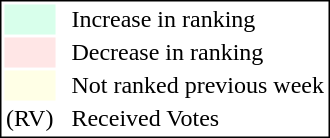<table style="border:1px solid black;">
<tr>
<td style="background:#D8FFEB; width:20px;"></td>
<td> </td>
<td>Increase in ranking</td>
</tr>
<tr>
<td style="background:#FFE6E6; width:20px;"></td>
<td> </td>
<td>Decrease in ranking</td>
</tr>
<tr>
<td style="background:#FFFFE6; width:20px;"></td>
<td> </td>
<td>Not ranked previous week</td>
</tr>
<tr>
<td>(RV)</td>
<td> </td>
<td>Received Votes</td>
</tr>
</table>
